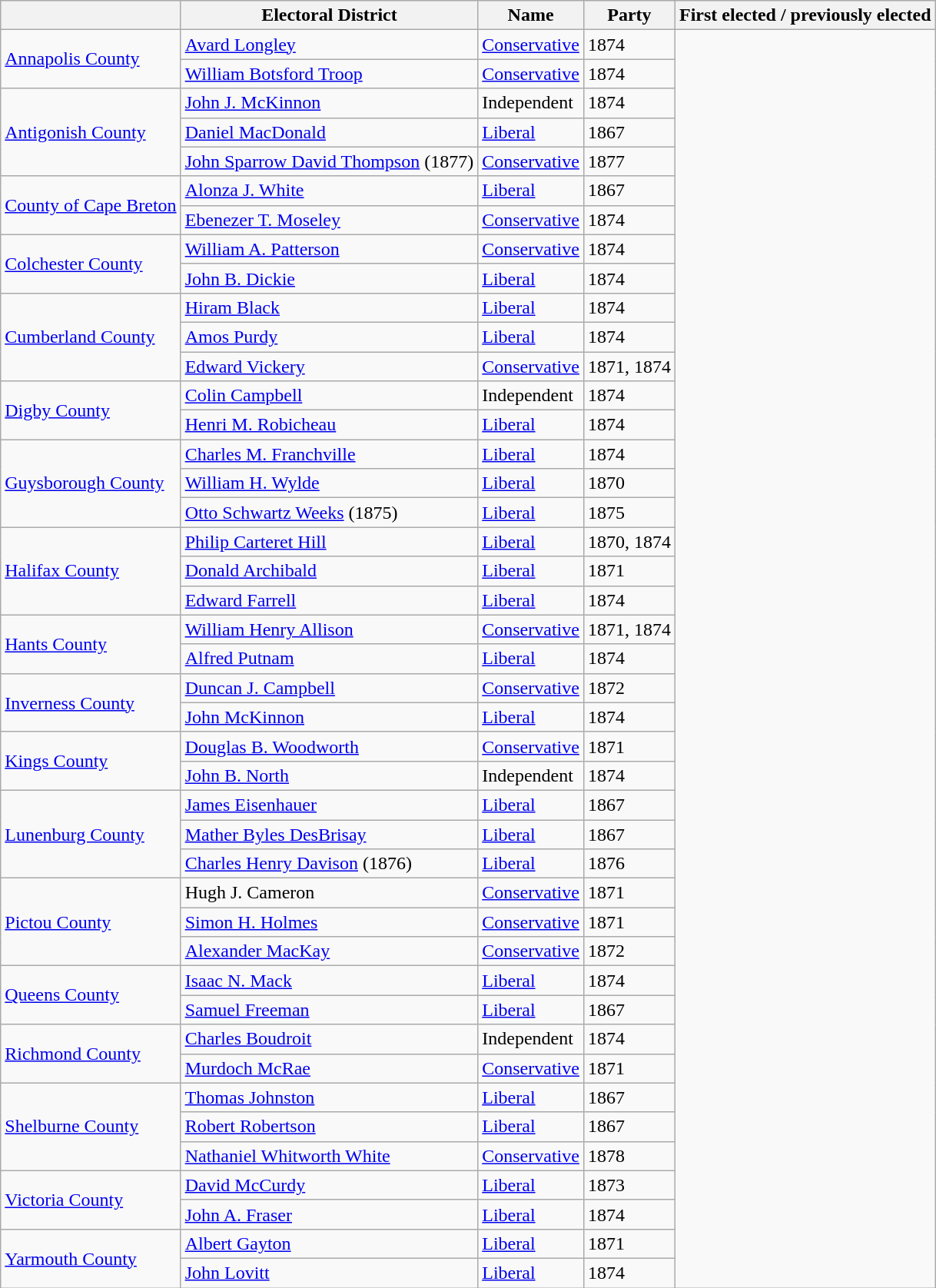<table class="wikitable sortable">
<tr>
<th></th>
<th>Electoral District</th>
<th>Name</th>
<th>Party</th>
<th>First elected / previously elected</th>
</tr>
<tr>
<td rowspan=2><a href='#'>Annapolis County</a></td>
<td><a href='#'>Avard Longley</a></td>
<td><a href='#'>Conservative</a></td>
<td>1874</td>
</tr>
<tr>
<td><a href='#'>William Botsford Troop</a></td>
<td><a href='#'>Conservative</a></td>
<td>1874</td>
</tr>
<tr>
<td rowspan=3><a href='#'>Antigonish County</a></td>
<td><a href='#'>John J. McKinnon</a></td>
<td>Independent</td>
<td>1874</td>
</tr>
<tr>
<td><a href='#'>Daniel MacDonald</a></td>
<td><a href='#'>Liberal</a></td>
<td>1867</td>
</tr>
<tr>
<td><a href='#'>John Sparrow David Thompson</a> (1877)</td>
<td><a href='#'>Conservative</a></td>
<td>1877</td>
</tr>
<tr>
<td rowspan=2><a href='#'>County of Cape Breton</a></td>
<td><a href='#'>Alonza J. White</a></td>
<td><a href='#'>Liberal</a></td>
<td>1867</td>
</tr>
<tr>
<td><a href='#'>Ebenezer T. Moseley</a></td>
<td><a href='#'>Conservative</a></td>
<td>1874</td>
</tr>
<tr>
<td rowspan=2><a href='#'>Colchester County</a></td>
<td><a href='#'>William A. Patterson</a></td>
<td><a href='#'>Conservative</a></td>
<td>1874</td>
</tr>
<tr>
<td><a href='#'>John B. Dickie</a></td>
<td><a href='#'>Liberal</a></td>
<td>1874</td>
</tr>
<tr>
<td rowspan=3><a href='#'>Cumberland County</a></td>
<td><a href='#'>Hiram Black</a></td>
<td><a href='#'>Liberal</a></td>
<td>1874</td>
</tr>
<tr>
<td><a href='#'>Amos Purdy</a></td>
<td><a href='#'>Liberal</a></td>
<td>1874</td>
</tr>
<tr>
<td><a href='#'>Edward Vickery</a></td>
<td><a href='#'>Conservative</a></td>
<td>1871, 1874</td>
</tr>
<tr>
<td rowspan=2><a href='#'>Digby County</a></td>
<td><a href='#'>Colin Campbell</a></td>
<td>Independent</td>
<td>1874</td>
</tr>
<tr>
<td><a href='#'>Henri M. Robicheau</a></td>
<td><a href='#'>Liberal</a></td>
<td>1874</td>
</tr>
<tr>
<td rowspan=3><a href='#'>Guysborough County</a></td>
<td><a href='#'>Charles M. Franchville</a></td>
<td><a href='#'>Liberal</a></td>
<td>1874</td>
</tr>
<tr>
<td><a href='#'>William H. Wylde</a></td>
<td><a href='#'>Liberal</a></td>
<td>1870</td>
</tr>
<tr>
<td><a href='#'>Otto Schwartz Weeks</a> (1875)</td>
<td><a href='#'>Liberal</a></td>
<td>1875</td>
</tr>
<tr>
<td rowspan=3><a href='#'>Halifax County</a></td>
<td><a href='#'>Philip Carteret Hill</a></td>
<td><a href='#'>Liberal</a></td>
<td>1870, 1874</td>
</tr>
<tr>
<td><a href='#'>Donald Archibald</a></td>
<td><a href='#'>Liberal</a></td>
<td>1871</td>
</tr>
<tr>
<td><a href='#'>Edward Farrell</a></td>
<td><a href='#'>Liberal</a></td>
<td>1874</td>
</tr>
<tr>
<td rowspan=2><a href='#'>Hants County</a></td>
<td><a href='#'>William Henry Allison</a></td>
<td><a href='#'>Conservative</a></td>
<td>1871, 1874</td>
</tr>
<tr>
<td><a href='#'>Alfred Putnam</a></td>
<td><a href='#'>Liberal</a></td>
<td>1874</td>
</tr>
<tr>
<td rowspan=2><a href='#'>Inverness County</a></td>
<td><a href='#'>Duncan J. Campbell</a></td>
<td><a href='#'>Conservative</a></td>
<td>1872</td>
</tr>
<tr>
<td><a href='#'>John McKinnon</a></td>
<td><a href='#'>Liberal</a></td>
<td>1874</td>
</tr>
<tr>
<td rowspan=2><a href='#'>Kings County</a></td>
<td><a href='#'>Douglas B. Woodworth</a></td>
<td><a href='#'>Conservative</a></td>
<td>1871</td>
</tr>
<tr>
<td><a href='#'>John B. North</a></td>
<td>Independent</td>
<td>1874</td>
</tr>
<tr>
<td rowspan=3><a href='#'>Lunenburg County</a></td>
<td><a href='#'>James Eisenhauer</a></td>
<td><a href='#'>Liberal</a></td>
<td>1867</td>
</tr>
<tr>
<td><a href='#'>Mather Byles DesBrisay</a></td>
<td><a href='#'>Liberal</a></td>
<td>1867</td>
</tr>
<tr>
<td><a href='#'>Charles Henry Davison</a> (1876)</td>
<td><a href='#'>Liberal</a></td>
<td>1876</td>
</tr>
<tr>
<td rowspan=3><a href='#'>Pictou County</a></td>
<td>Hugh J. Cameron</td>
<td><a href='#'>Conservative</a></td>
<td>1871</td>
</tr>
<tr>
<td><a href='#'>Simon H. Holmes</a></td>
<td><a href='#'>Conservative</a></td>
<td>1871</td>
</tr>
<tr>
<td><a href='#'>Alexander MacKay</a></td>
<td><a href='#'>Conservative</a></td>
<td>1872</td>
</tr>
<tr>
<td rowspan=2><a href='#'>Queens County</a></td>
<td><a href='#'>Isaac N. Mack</a></td>
<td><a href='#'>Liberal</a></td>
<td>1874</td>
</tr>
<tr>
<td><a href='#'>Samuel Freeman</a></td>
<td><a href='#'>Liberal</a></td>
<td>1867</td>
</tr>
<tr>
<td rowspan=2><a href='#'>Richmond County</a></td>
<td><a href='#'>Charles Boudroit</a></td>
<td>Independent</td>
<td>1874</td>
</tr>
<tr>
<td><a href='#'>Murdoch McRae</a></td>
<td><a href='#'>Conservative</a></td>
<td>1871</td>
</tr>
<tr>
<td rowspan=3><a href='#'>Shelburne County</a></td>
<td><a href='#'>Thomas Johnston</a></td>
<td><a href='#'>Liberal</a></td>
<td>1867</td>
</tr>
<tr>
<td><a href='#'>Robert Robertson</a></td>
<td><a href='#'>Liberal</a></td>
<td>1867</td>
</tr>
<tr>
<td><a href='#'>Nathaniel Whitworth White</a></td>
<td><a href='#'>Conservative</a></td>
<td>1878</td>
</tr>
<tr>
<td rowspan=2><a href='#'>Victoria County</a></td>
<td><a href='#'>David McCurdy</a></td>
<td><a href='#'>Liberal</a></td>
<td>1873</td>
</tr>
<tr>
<td><a href='#'>John A. Fraser</a></td>
<td><a href='#'>Liberal</a></td>
<td>1874</td>
</tr>
<tr>
<td rowspan=2><a href='#'>Yarmouth County</a></td>
<td><a href='#'>Albert Gayton</a></td>
<td><a href='#'>Liberal</a></td>
<td>1871</td>
</tr>
<tr>
<td><a href='#'>John Lovitt</a></td>
<td><a href='#'>Liberal</a></td>
<td>1874</td>
</tr>
</table>
